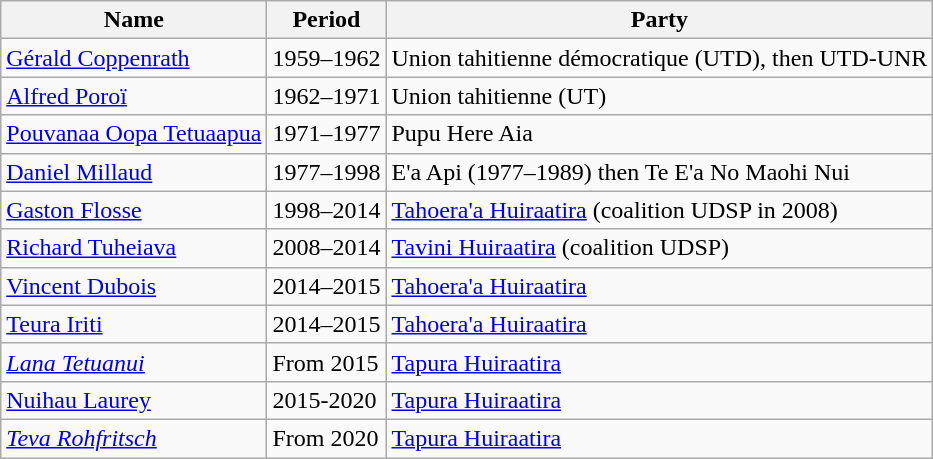<table class="wikitable sortable">
<tr>
<th>Name</th>
<th>Period</th>
<th>Party</th>
</tr>
<tr>
<td><a href='#'>Gérald Coppenrath</a></td>
<td>1959–1962</td>
<td>Union tahitienne démocratique (UTD), then UTD-UNR</td>
</tr>
<tr>
<td><a href='#'>Alfred Poroï</a></td>
<td>1962–1971</td>
<td>Union tahitienne (UT)</td>
</tr>
<tr>
<td><a href='#'>Pouvanaa Oopa Tetuaapua</a></td>
<td>1971–1977</td>
<td>Pupu Here Aia</td>
</tr>
<tr>
<td><a href='#'>Daniel Millaud</a></td>
<td>1977–1998</td>
<td>E'a Api (1977–1989) then Te E'a No Maohi Nui</td>
</tr>
<tr>
<td><a href='#'>Gaston Flosse</a></td>
<td>1998–2014</td>
<td><a href='#'>Tahoera'a Huiraatira</a> (coalition UDSP in 2008)</td>
</tr>
<tr>
<td><a href='#'>Richard Tuheiava</a></td>
<td>2008–2014</td>
<td><a href='#'>Tavini Huiraatira</a> (coalition UDSP)</td>
</tr>
<tr ---->
<td><a href='#'>Vincent Dubois</a></td>
<td>2014–2015</td>
<td><a href='#'>Tahoera'a Huiraatira</a></td>
</tr>
<tr ---->
<td><a href='#'>Teura Iriti</a></td>
<td>2014–2015</td>
<td><a href='#'>Tahoera'a Huiraatira</a></td>
</tr>
<tr>
<td><em><a href='#'>Lana Tetuanui</a></em></td>
<td>From 2015</td>
<td><a href='#'>Tapura Huiraatira </a></td>
</tr>
<tr>
<td><a href='#'>Nuihau Laurey</a></td>
<td>2015-2020</td>
<td><a href='#'>Tapura Huiraatira </a></td>
</tr>
<tr>
<td><em><a href='#'>Teva Rohfritsch</a></em></td>
<td>From 2020</td>
<td><a href='#'>Tapura Huiraatira </a></td>
</tr>
</table>
